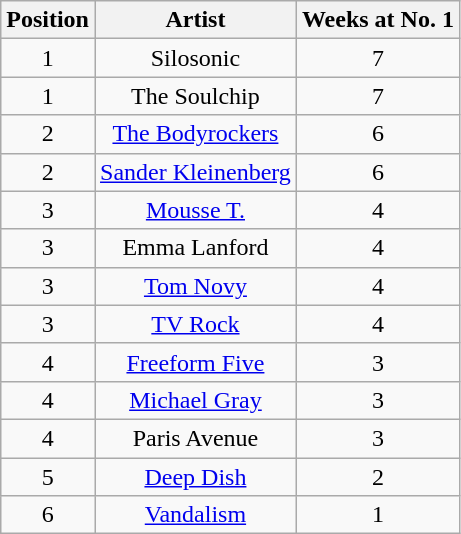<table class="wikitable">
<tr>
<th style="text-align: center;">Position</th>
<th style="text-align: center;">Artist</th>
<th style="text-align: center;">Weeks at No. 1</th>
</tr>
<tr>
<td style="text-align: center;">1</td>
<td style="text-align: center;">Silosonic</td>
<td style="text-align: center;">7</td>
</tr>
<tr>
<td style="text-align: center;">1</td>
<td style="text-align: center;">The Soulchip</td>
<td style="text-align: center;">7</td>
</tr>
<tr>
<td style="text-align: center;">2</td>
<td style="text-align: center;"><a href='#'>The Bodyrockers</a></td>
<td style="text-align: center;">6</td>
</tr>
<tr>
<td style="text-align: center;">2</td>
<td style="text-align: center;"><a href='#'>Sander Kleinenberg</a></td>
<td style="text-align: center;">6</td>
</tr>
<tr>
<td style="text-align: center;">3</td>
<td style="text-align: center;"><a href='#'>Mousse T.</a></td>
<td style="text-align: center;">4</td>
</tr>
<tr>
<td style="text-align: center;">3</td>
<td style="text-align: center;">Emma Lanford</td>
<td style="text-align: center;">4</td>
</tr>
<tr>
<td style="text-align: center;">3</td>
<td style="text-align: center;"><a href='#'>Tom Novy</a></td>
<td style="text-align: center;">4</td>
</tr>
<tr>
<td style="text-align: center;">3</td>
<td style="text-align: center;"><a href='#'>TV Rock</a></td>
<td style="text-align: center;">4</td>
</tr>
<tr>
<td style="text-align: center;">4</td>
<td style="text-align: center;"><a href='#'>Freeform Five</a></td>
<td style="text-align: center;">3</td>
</tr>
<tr>
<td style="text-align: center;">4</td>
<td style="text-align: center;"><a href='#'>Michael Gray</a></td>
<td style="text-align: center;">3</td>
</tr>
<tr>
<td style="text-align: center;">4</td>
<td style="text-align: center;">Paris Avenue</td>
<td style="text-align: center;">3</td>
</tr>
<tr>
<td style="text-align: center;">5</td>
<td style="text-align: center;"><a href='#'>Deep Dish</a></td>
<td style="text-align: center;">2</td>
</tr>
<tr>
<td style="text-align: center;">6</td>
<td style="text-align: center;"><a href='#'>Vandalism</a></td>
<td style="text-align: center;">1</td>
</tr>
</table>
